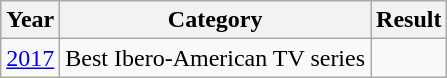<table class="wikitable">
<tr>
<th>Year</th>
<th>Category</th>
<th>Result</th>
</tr>
<tr>
<td><a href='#'>2017</a></td>
<td>Best Ibero-American TV series</td>
<td></td>
</tr>
</table>
